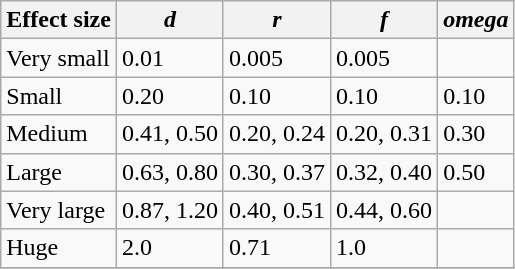<table class="wikitable">
<tr>
<th>Effect size</th>
<th><em>d</em></th>
<th><em>r</em></th>
<th><em>f</em></th>
<th><em>omega</em></th>
</tr>
<tr>
<td>Very small</td>
<td>0.01</td>
<td>0.005</td>
<td>0.005</td>
<td></td>
</tr>
<tr>
<td>Small</td>
<td>0.20</td>
<td>0.10</td>
<td>0.10</td>
<td>0.10</td>
</tr>
<tr>
<td>Medium</td>
<td>0.41, 0.50</td>
<td>0.20, 0.24</td>
<td>0.20, 0.31</td>
<td>0.30</td>
</tr>
<tr>
<td>Large</td>
<td>0.63, 0.80</td>
<td>0.30, 0.37</td>
<td>0.32, 0.40</td>
<td>0.50</td>
</tr>
<tr>
<td>Very large</td>
<td>0.87, 1.20</td>
<td>0.40, 0.51</td>
<td>0.44,  0.60</td>
<td></td>
</tr>
<tr>
<td>Huge</td>
<td>2.0</td>
<td>0.71</td>
<td>1.0</td>
<td></td>
</tr>
<tr>
</tr>
</table>
